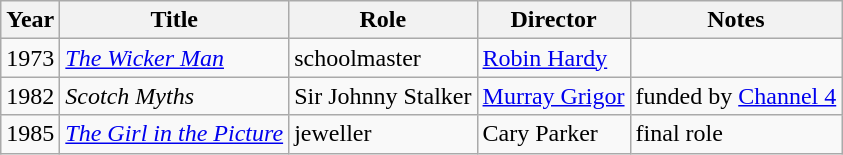<table class="wikitable">
<tr>
<th>Year</th>
<th>Title</th>
<th>Role</th>
<th>Director</th>
<th>Notes</th>
</tr>
<tr>
<td>1973</td>
<td><em><a href='#'>The Wicker Man</a></em></td>
<td>schoolmaster</td>
<td><a href='#'>Robin Hardy</a></td>
<td></td>
</tr>
<tr>
<td>1982</td>
<td><em>Scotch Myths</em></td>
<td>Sir Johnny Stalker</td>
<td><a href='#'>Murray Grigor</a></td>
<td>funded by <a href='#'>Channel 4</a></td>
</tr>
<tr>
<td>1985</td>
<td><em><a href='#'>The Girl in the Picture</a></em></td>
<td>jeweller</td>
<td>Cary Parker</td>
<td>final role</td>
</tr>
</table>
